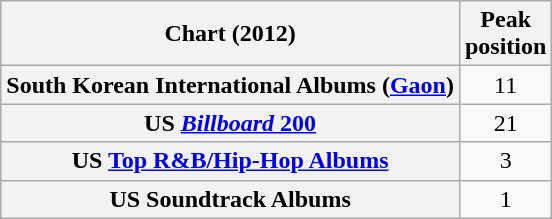<table class="wikitable plainrowheaders" style="text-align:center;">
<tr>
<th>Chart (2012)</th>
<th>Peak<br>position</th>
</tr>
<tr>
<th scope="row">South Korean International Albums (<a href='#'>Gaon</a>)</th>
<td style="text-align:center;">11</td>
</tr>
<tr>
<th scope="row">US <a href='#'><em>Billboard</em> 200</a></th>
<td style="text-align:center;">21</td>
</tr>
<tr>
<th scope="row">US <a href='#'>Top R&B/Hip-Hop Albums</a></th>
<td style="text-align:center;">3</td>
</tr>
<tr>
<th scope="row">US Soundtrack Albums</th>
<td style="text-align:center;">1</td>
</tr>
</table>
